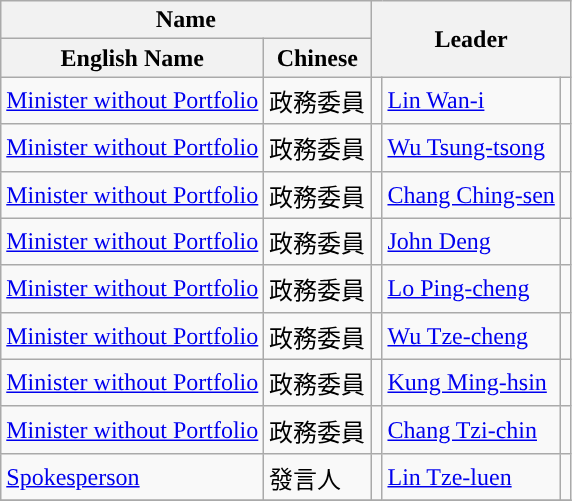<table class="wikitable sortable">
<tr>
<th colspan="2">Name</th>
<th colspan="3" rowspan="2">Leader</th>
</tr>
<tr>
<th>English Name</th>
<th>Chinese</th>
</tr>
<tr>
<td><a href='#'>Minister without Portfolio</a></td>
<td>政務委員</td>
<td style="background:"></td>
<td><a href='#'>Lin Wan-i</a></td>
<td></td>
</tr>
<tr>
<td><a href='#'>Minister without Portfolio</a></td>
<td>政務委員</td>
<td style="background:"></td>
<td><a href='#'>Wu Tsung-tsong</a></td>
<td></td>
</tr>
<tr>
<td><a href='#'>Minister without Portfolio</a></td>
<td>政務委員</td>
<td style="background:"></td>
<td><a href='#'>Chang Ching-sen</a></td>
<td></td>
</tr>
<tr>
<td><a href='#'>Minister without Portfolio</a></td>
<td>政務委員</td>
<td style="background:"></td>
<td><a href='#'>John Deng</a></td>
<td></td>
</tr>
<tr>
<td><a href='#'>Minister without Portfolio</a></td>
<td>政務委員</td>
<td style="background:"></td>
<td><a href='#'>Lo Ping-cheng</a></td>
<td></td>
</tr>
<tr>
<td><a href='#'>Minister without Portfolio</a></td>
<td>政務委員</td>
<td style="background:"></td>
<td><a href='#'>Wu Tze-cheng</a></td>
<td></td>
</tr>
<tr>
<td><a href='#'>Minister without Portfolio</a></td>
<td>政務委員</td>
<td style="background:"></td>
<td><a href='#'>Kung Ming-hsin</a></td>
<td></td>
</tr>
<tr>
<td><a href='#'>Minister without Portfolio</a></td>
<td>政務委員</td>
<td style="background:"></td>
<td><a href='#'>Chang Tzi-chin</a></td>
<td></td>
</tr>
<tr>
<td><a href='#'>Spokesperson</a></td>
<td>發言人</td>
<td style="background:"></td>
<td><a href='#'>Lin Tze-luen</a></td>
<td></td>
</tr>
<tr>
</tr>
</table>
